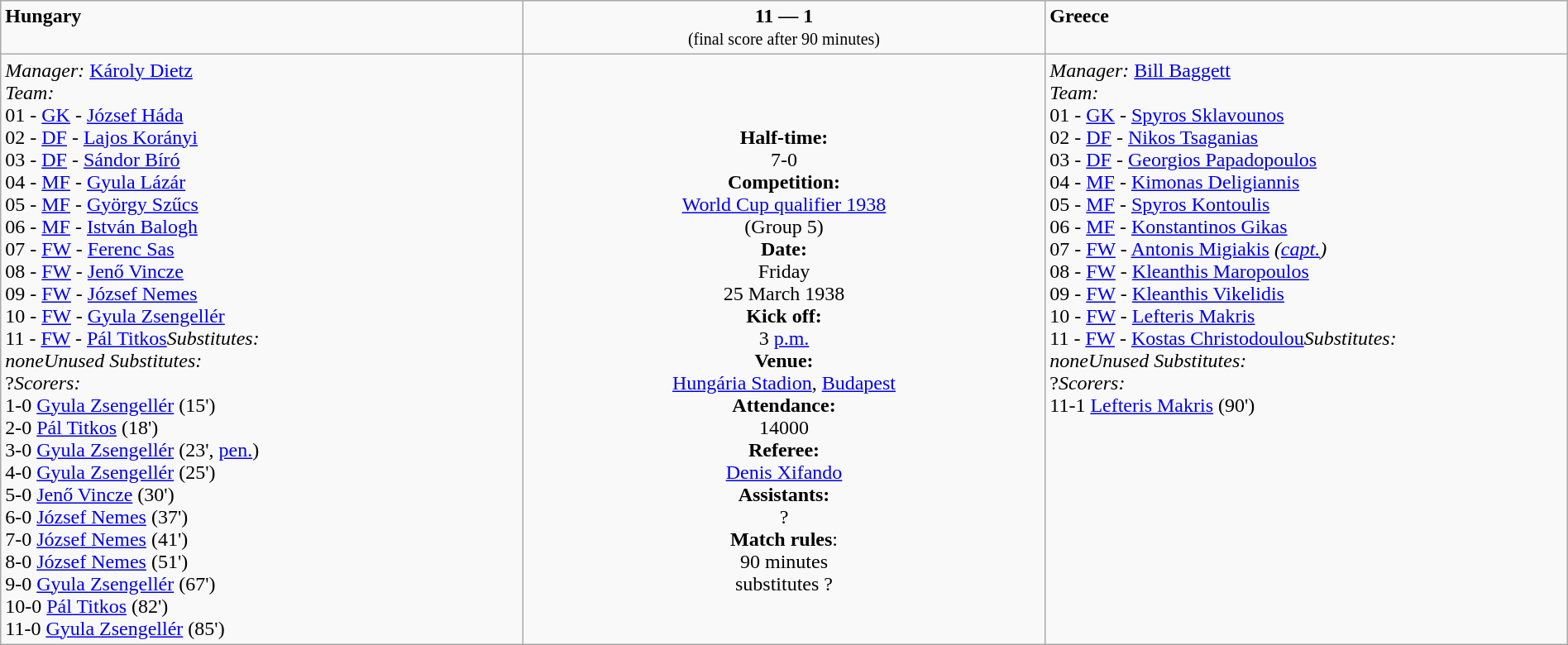<table border=0 class="wikitable" width=100%>
<tr>
<td width=33% valign=top><span> <strong>Hungary</strong></span></td>
<td width=33% valign=top align=center><span><strong>11 — 1</strong></span><br><small>(final score after 90 minutes)</small></td>
<td width=33% valign=top><span>  <strong>Greece</strong></span></td>
</tr>
<tr>
<td valign=top><em>Manager:</em>  <a href='#'>Károly Dietz</a><br><em>Team:</em>
<br>01 - <a href='#'>GK</a> - <a href='#'>József Háda</a>
<br>02 - <a href='#'>DF</a> - <a href='#'>Lajos Korányi</a>
<br>03 - <a href='#'>DF</a> - <a href='#'>Sándor Bíró</a>
<br>04 - <a href='#'>MF</a> - <a href='#'>Gyula Lázár</a>
<br>05 - <a href='#'>MF</a> - <a href='#'>György Szűcs</a>
<br>06 - <a href='#'>MF</a> - <a href='#'>István Balogh</a>
<br>07 - <a href='#'>FW</a> - <a href='#'>Ferenc Sas</a>
<br>08 - <a href='#'>FW</a> - <a href='#'>Jenő Vincze</a>
<br>09 - <a href='#'>FW</a> - <a href='#'>József Nemes</a>
<br>10 - <a href='#'>FW</a> - <a href='#'>Gyula Zsengellér</a>
<br>11 - <a href='#'>FW</a> - <a href='#'>Pál Titkos</a><em>Substitutes:</em><br><em>none</em><em>Unused Substitutes:</em>
<br> ?<em>Scorers:</em>
<br>1-0 <a href='#'>Gyula Zsengellér</a> (15')
<br>2-0 <a href='#'>Pál Titkos</a> (18')
<br>3-0 <a href='#'>Gyula Zsengellér</a> (23', <a href='#'>pen.</a>)
<br>4-0 <a href='#'>Gyula Zsengellér</a> (25')
<br>5-0 <a href='#'>Jenő Vincze</a> (30')
<br>6-0 <a href='#'>József Nemes</a> (37')
<br>7-0 <a href='#'>József Nemes</a> (41')
<br>8-0 <a href='#'>József Nemes</a> (51')
<br>9-0 <a href='#'>Gyula Zsengellér</a> (67')
<br>10-0 <a href='#'>Pál Titkos</a> (82')
<br>11-0 <a href='#'>Gyula Zsengellér</a> (85')</td>
<td valign=middle align=center><br><strong>Half-time:</strong><br>7-0<br><strong>Competition:</strong><br><a href='#'>World Cup qualifier 1938</a><br> (Group 5)<br><strong>Date:</strong><br>Friday<br>25 March 1938<br><strong>Kick off:</strong><br>3 <a href='#'>p.m.</a><br><strong>Venue:</strong><br><a href='#'>Hungária Stadion</a>, <a href='#'>Budapest</a><br><strong>Attendance:</strong><br> 14000<br><strong>Referee:</strong><br><a href='#'>Denis Xifando</a> <br><strong>Assistants:</strong><br>?<br><strong>Match rules</strong>:<br>90 minutes<br> substitutes ?
</td>
<td valign=top><em>Manager:</em>  <a href='#'>Bill Baggett</a><br><em>Team:</em>
<br>01 - <a href='#'>GK</a> - <a href='#'>Spyros Sklavounos</a>
<br>02 - <a href='#'>DF</a> - <a href='#'>Nikos Tsaganias</a>
<br>03 - <a href='#'>DF</a> - <a href='#'>Georgios Papadopoulos</a>
<br>04 - <a href='#'>MF</a> - <a href='#'>Kimonas Deligiannis</a>
<br>05 - <a href='#'>MF</a> - <a href='#'>Spyros Kontoulis</a>
<br>06 - <a href='#'>MF</a> - <a href='#'>Konstantinos Gikas</a>
<br>07 - <a href='#'>FW</a> - <a href='#'>Antonis Migiakis</a> <em>(<a href='#'>capt.</a>)</em>
<br>08 - <a href='#'>FW</a> - <a href='#'>Kleanthis Maropoulos</a>
<br>09 - <a href='#'>FW</a> - <a href='#'>Kleanthis Vikelidis</a>
<br>10 - <a href='#'>FW</a> - <a href='#'>Lefteris Makris</a>
<br>11 - <a href='#'>FW</a> - <a href='#'>Kostas Christodoulou</a><em>Substitutes:</em><br><em>none</em><em>Unused Substitutes:</em>
<br> ?<em>Scorers:</em>
<br>11-1 <a href='#'>Lefteris Makris</a> (90')</td>
</tr>
</table>
